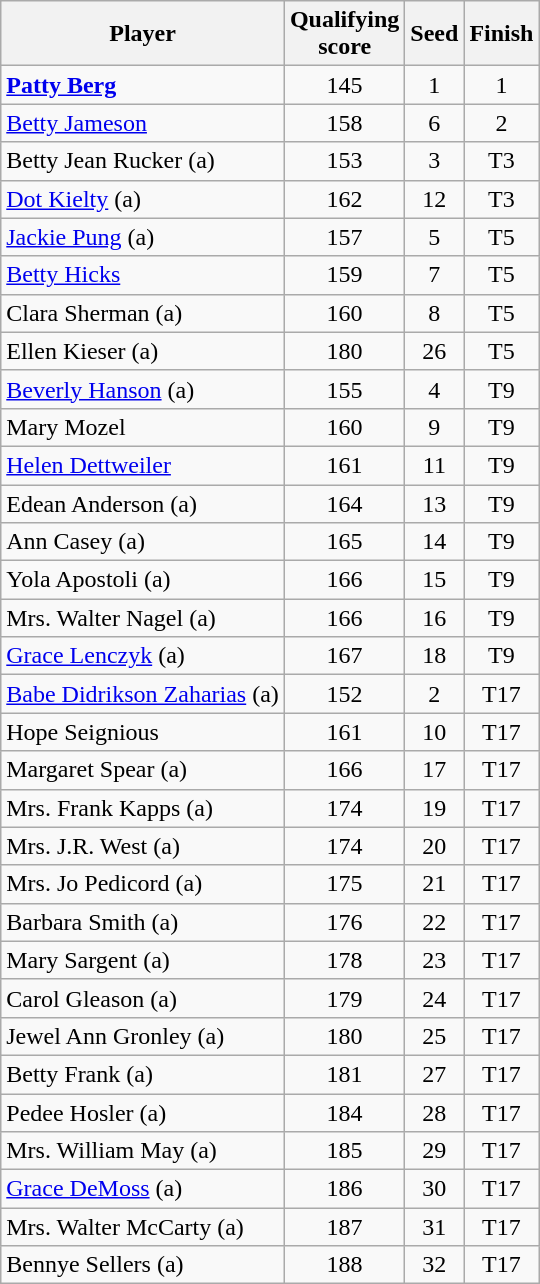<table class="wikitable sortable" style="text-align:center">
<tr>
<th>Player</th>
<th>Qualifying<br>score</th>
<th>Seed</th>
<th>Finish</th>
</tr>
<tr>
<td align=left><strong><a href='#'>Patty Berg</a></strong></td>
<td>145</td>
<td>1</td>
<td>1</td>
</tr>
<tr>
<td align=left><a href='#'>Betty Jameson</a></td>
<td>158</td>
<td>6</td>
<td>2</td>
</tr>
<tr>
<td align=left>Betty Jean Rucker (a)</td>
<td>153</td>
<td>3</td>
<td>T3</td>
</tr>
<tr>
<td align=left><a href='#'>Dot Kielty</a> (a)</td>
<td>162</td>
<td>12</td>
<td>T3</td>
</tr>
<tr>
<td align=left><a href='#'>Jackie Pung</a> (a)</td>
<td>157</td>
<td>5</td>
<td>T5</td>
</tr>
<tr>
<td align=left><a href='#'>Betty Hicks</a></td>
<td>159</td>
<td>7</td>
<td>T5</td>
</tr>
<tr>
<td align=left>Clara Sherman (a)</td>
<td>160</td>
<td>8</td>
<td>T5</td>
</tr>
<tr>
<td align=left>Ellen Kieser (a)</td>
<td>180</td>
<td>26</td>
<td>T5</td>
</tr>
<tr>
<td align=left><a href='#'>Beverly Hanson</a> (a)</td>
<td>155</td>
<td>4</td>
<td>T9</td>
</tr>
<tr>
<td align=left>Mary Mozel</td>
<td>160</td>
<td>9</td>
<td>T9</td>
</tr>
<tr>
<td align=left><a href='#'>Helen Dettweiler</a></td>
<td>161</td>
<td>11</td>
<td>T9</td>
</tr>
<tr>
<td align=left>Edean Anderson (a)</td>
<td>164</td>
<td>13</td>
<td>T9</td>
</tr>
<tr>
<td align=left>Ann Casey (a)</td>
<td>165</td>
<td>14</td>
<td>T9</td>
</tr>
<tr>
<td align=left>Yola Apostoli (a)</td>
<td>166</td>
<td>15</td>
<td>T9</td>
</tr>
<tr>
<td align=left>Mrs. Walter Nagel (a)</td>
<td>166</td>
<td>16</td>
<td>T9</td>
</tr>
<tr>
<td align=left><a href='#'>Grace Lenczyk</a> (a)</td>
<td>167</td>
<td>18</td>
<td>T9</td>
</tr>
<tr>
<td align=left><a href='#'>Babe Didrikson Zaharias</a> (a)</td>
<td>152</td>
<td>2</td>
<td>T17</td>
</tr>
<tr>
<td align=left>Hope Seignious</td>
<td>161</td>
<td>10</td>
<td>T17</td>
</tr>
<tr>
<td align=left>Margaret Spear (a)</td>
<td>166</td>
<td>17</td>
<td>T17</td>
</tr>
<tr>
<td align=left>Mrs. Frank Kapps (a)</td>
<td>174</td>
<td>19</td>
<td>T17</td>
</tr>
<tr>
<td align=left>Mrs. J.R. West (a)</td>
<td>174</td>
<td>20</td>
<td>T17</td>
</tr>
<tr>
<td align=left>Mrs. Jo Pedicord (a)</td>
<td>175</td>
<td>21</td>
<td>T17</td>
</tr>
<tr>
<td align=left>Barbara Smith (a)</td>
<td>176</td>
<td>22</td>
<td>T17</td>
</tr>
<tr>
<td align=left>Mary Sargent (a)</td>
<td>178</td>
<td>23</td>
<td>T17</td>
</tr>
<tr>
<td align=left>Carol Gleason (a)</td>
<td>179</td>
<td>24</td>
<td>T17</td>
</tr>
<tr>
<td align=left>Jewel Ann Gronley (a)</td>
<td>180</td>
<td>25</td>
<td>T17</td>
</tr>
<tr>
<td align=left>Betty Frank (a)</td>
<td>181</td>
<td>27</td>
<td>T17</td>
</tr>
<tr>
<td align=left>Pedee Hosler (a)</td>
<td>184</td>
<td>28</td>
<td>T17</td>
</tr>
<tr>
<td align=left>Mrs. William May (a)</td>
<td>185</td>
<td>29</td>
<td>T17</td>
</tr>
<tr>
<td align=left><a href='#'>Grace DeMoss</a> (a)</td>
<td>186</td>
<td>30</td>
<td>T17</td>
</tr>
<tr>
<td align=left>Mrs. Walter McCarty (a)</td>
<td>187</td>
<td>31</td>
<td>T17</td>
</tr>
<tr>
<td align=left>Bennye Sellers (a)</td>
<td>188</td>
<td>32</td>
<td>T17</td>
</tr>
</table>
